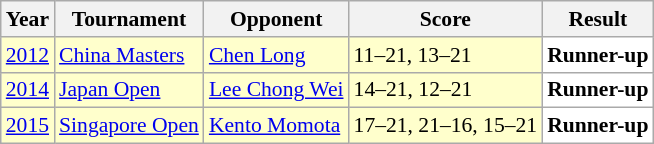<table class="sortable wikitable" style="font-size: 90%;">
<tr>
<th>Year</th>
<th>Tournament</th>
<th>Opponent</th>
<th>Score</th>
<th>Result</th>
</tr>
<tr style="background:#FFFFCC">
<td align="center"><a href='#'>2012</a></td>
<td align="left"><a href='#'>China Masters</a></td>
<td align="left"> <a href='#'>Chen Long</a></td>
<td align="left">11–21, 13–21</td>
<td style="text-align:left; background:white"> <strong>Runner-up</strong></td>
</tr>
<tr style="background:#FFFFCC">
<td align="center"><a href='#'>2014</a></td>
<td align="left"><a href='#'>Japan Open</a></td>
<td align="left"> <a href='#'>Lee Chong Wei</a></td>
<td align="left">14–21, 12–21</td>
<td style="text-align:left; background:white"> <strong>Runner-up</strong></td>
</tr>
<tr style="background:#FFFFCC">
<td align="center"><a href='#'>2015</a></td>
<td align="left"><a href='#'>Singapore Open</a></td>
<td align="left"> <a href='#'>Kento Momota</a></td>
<td align="left">17–21, 21–16, 15–21</td>
<td style="text-align:left; background:white"> <strong>Runner-up</strong></td>
</tr>
</table>
